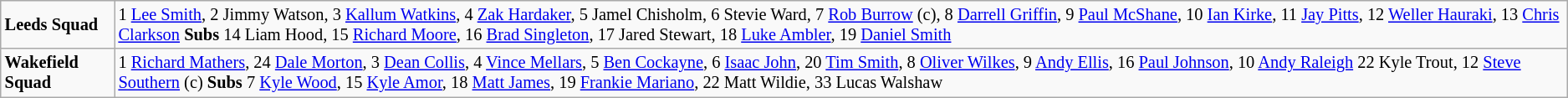<table class="wikitable" style="font-size:85%;">
<tr>
<td><strong>Leeds Squad</strong></td>
<td>1 <a href='#'>Lee Smith</a>, 2 Jimmy Watson, 3 <a href='#'>Kallum Watkins</a>, 4 <a href='#'>Zak Hardaker</a>, 5 Jamel Chisholm, 6 Stevie Ward, 7 <a href='#'>Rob Burrow</a> (c), 8 <a href='#'>Darrell Griffin</a>, 9 <a href='#'>Paul McShane</a>, 10 <a href='#'>Ian Kirke</a>, 11 <a href='#'>Jay Pitts</a>, 12 <a href='#'>Weller Hauraki</a>, 13 <a href='#'>Chris Clarkson</a> <strong>Subs</strong> 14 Liam Hood, 15 <a href='#'>Richard Moore</a>, 16 <a href='#'>Brad Singleton</a>, 17 Jared Stewart, 18 <a href='#'>Luke Ambler</a>, 19 <a href='#'>Daniel Smith</a></td>
</tr>
<tr>
<td><strong>Wakefield Squad</strong></td>
<td>1 <a href='#'>Richard Mathers</a>, 24 <a href='#'>Dale Morton</a>, 3 <a href='#'>Dean Collis</a>, 4 <a href='#'>Vince Mellars</a>, 5 <a href='#'>Ben Cockayne</a>, 6 <a href='#'>Isaac John</a>, 20 <a href='#'>Tim Smith</a>, 8 <a href='#'>Oliver Wilkes</a>, 9 <a href='#'>Andy Ellis</a>, 16 <a href='#'>Paul Johnson</a>, 10 <a href='#'>Andy Raleigh</a> 22 Kyle Trout, 12 <a href='#'>Steve Southern</a> (c) <strong>Subs</strong> 7 <a href='#'>Kyle Wood</a>, 15 <a href='#'>Kyle Amor</a>, 18 <a href='#'>Matt James</a>, 19 <a href='#'>Frankie Mariano</a>, 22 Matt Wildie, 33 Lucas Walshaw</td>
</tr>
</table>
